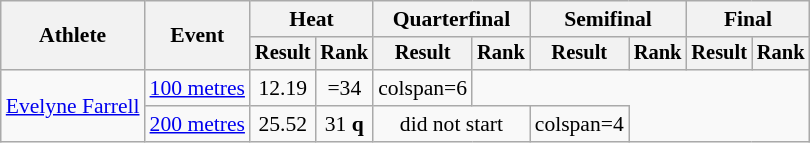<table class=wikitable style=font-size:90%>
<tr>
<th rowspan=2>Athlete</th>
<th rowspan=2>Event</th>
<th colspan=2>Heat</th>
<th colspan=2>Quarterfinal</th>
<th colspan=2>Semifinal</th>
<th colspan=2>Final</th>
</tr>
<tr style=font-size:95%>
<th>Result</th>
<th>Rank</th>
<th>Result</th>
<th>Rank</th>
<th>Result</th>
<th>Rank</th>
<th>Result</th>
<th>Rank</th>
</tr>
<tr align=center>
<td align=left rowspan=2><a href='#'>Evelyne Farrell</a></td>
<td align=left><a href='#'>100 metres</a></td>
<td>12.19</td>
<td>=34</td>
<td>colspan=6 </td>
</tr>
<tr align=center>
<td align=left><a href='#'>200 metres</a></td>
<td>25.52</td>
<td>31 <strong>q</strong></td>
<td colspan=2>did not start</td>
<td>colspan=4 </td>
</tr>
</table>
